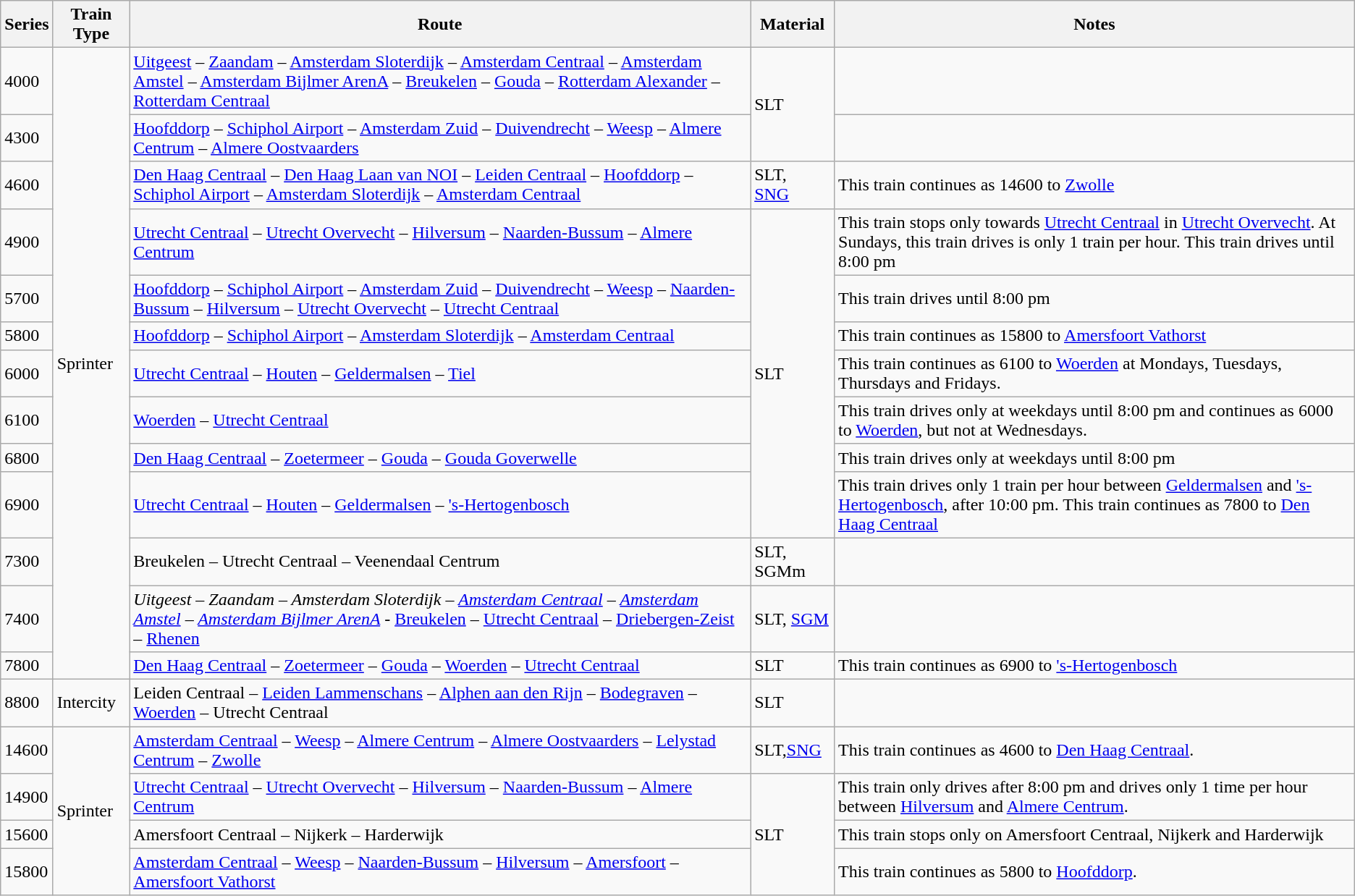<table class="wikitable vatop">
<tr>
<th>Series</th>
<th>Train Type</th>
<th>Route</th>
<th>Material</th>
<th>Notes</th>
</tr>
<tr>
<td>4000</td>
<td rowspan="13">Sprinter</td>
<td><a href='#'>Uitgeest</a> – <a href='#'>Zaandam</a> – <a href='#'>Amsterdam Sloterdijk</a> – <a href='#'>Amsterdam Centraal</a> – <a href='#'>Amsterdam Amstel</a> – <a href='#'>Amsterdam Bijlmer ArenA</a> – <a href='#'>Breukelen</a> – <a href='#'>Gouda</a> – <a href='#'>Rotterdam Alexander</a> – <a href='#'>Rotterdam Centraal</a></td>
<td rowspan="2">SLT</td>
<td></td>
</tr>
<tr>
<td>4300</td>
<td><a href='#'>Hoofddorp</a> – <a href='#'>Schiphol Airport</a> – <a href='#'>Amsterdam Zuid</a> – <a href='#'>Duivendrecht</a> – <a href='#'>Weesp</a> – <a href='#'>Almere Centrum</a> – <a href='#'>Almere Oostvaarders</a></td>
<td></td>
</tr>
<tr>
<td>4600</td>
<td><a href='#'>Den Haag Centraal</a> – <a href='#'>Den Haag Laan van NOI</a> – <a href='#'>Leiden Centraal</a> – <a href='#'>Hoofddorp</a> – <a href='#'>Schiphol Airport</a> – <a href='#'>Amsterdam Sloterdijk</a> – <a href='#'>Amsterdam Centraal</a></td>
<td>SLT,<br><a href='#'>SNG</a></td>
<td>This train continues as 14600 to <a href='#'>Zwolle</a></td>
</tr>
<tr>
<td>4900</td>
<td><a href='#'>Utrecht Centraal</a> – <a href='#'>Utrecht Overvecht</a> – <a href='#'>Hilversum</a> – <a href='#'>Naarden-Bussum</a> – <a href='#'>Almere Centrum</a></td>
<td rowspan="7">SLT</td>
<td>This train stops only towards <a href='#'>Utrecht Centraal</a> in <a href='#'>Utrecht Overvecht</a>. At Sundays, this train drives is only 1 train per hour. This train drives until 8:00 pm</td>
</tr>
<tr>
<td>5700</td>
<td><a href='#'>Hoofddorp</a> – <a href='#'>Schiphol Airport</a> – <a href='#'>Amsterdam Zuid</a> – <a href='#'>Duivendrecht</a> – <a href='#'>Weesp</a> – <a href='#'>Naarden-Bussum</a> – <a href='#'>Hilversum</a> – <a href='#'>Utrecht Overvecht</a> – <a href='#'>Utrecht Centraal</a></td>
<td>This train drives until 8:00 pm</td>
</tr>
<tr>
<td>5800</td>
<td><a href='#'>Hoofddorp</a> – <a href='#'>Schiphol Airport</a> – <a href='#'>Amsterdam Sloterdijk</a> – <a href='#'>Amsterdam Centraal</a></td>
<td>This train continues as 15800 to <a href='#'>Amersfoort Vathorst</a></td>
</tr>
<tr>
<td>6000</td>
<td><a href='#'>Utrecht Centraal</a> – <a href='#'>Houten</a> – <a href='#'>Geldermalsen</a> – <a href='#'>Tiel</a></td>
<td>This train continues as 6100 to <a href='#'>Woerden</a> at Mondays, Tuesdays, Thursdays and Fridays.</td>
</tr>
<tr>
<td>6100</td>
<td><a href='#'>Woerden</a> – <a href='#'>Utrecht Centraal</a></td>
<td>This train drives only at weekdays until 8:00 pm and continues as 6000 to <a href='#'>Woerden</a>, but not at Wednesdays.</td>
</tr>
<tr>
<td>6800</td>
<td><a href='#'>Den Haag Centraal</a> – <a href='#'>Zoetermeer</a> – <a href='#'>Gouda</a> – <a href='#'>Gouda Goverwelle</a></td>
<td>This train drives only at weekdays until 8:00 pm</td>
</tr>
<tr>
<td>6900</td>
<td><a href='#'>Utrecht Centraal</a> – <a href='#'>Houten</a> – <a href='#'>Geldermalsen</a> – <a href='#'>'s-Hertogenbosch</a></td>
<td>This train drives only 1 train per hour between <a href='#'>Geldermalsen</a> and <a href='#'>'s-Hertogenbosch</a>, after 10:00 pm. This train continues as 7800 to <a href='#'>Den Haag Centraal</a></td>
</tr>
<tr>
<td>7300</td>
<td>Breukelen – Utrecht Centraal – Veenendaal Centrum</td>
<td>SLT, SGMm</td>
<td></td>
</tr>
<tr>
<td>7400</td>
<td><em>Uitgeest – Zaandam – Amsterdam Sloterdijk – <a href='#'>Amsterdam Centraal</a> – <a href='#'>Amsterdam Amstel</a> – <a href='#'>Amsterdam Bijlmer ArenA</a> -</em> <a href='#'>Breukelen</a> – <a href='#'>Utrecht Centraal</a> – <a href='#'>Driebergen-Zeist</a> – <a href='#'>Rhenen</a></td>
<td>SLT, <a href='#'>SGM</a></td>
<td></td>
</tr>
<tr>
<td>7800</td>
<td><a href='#'>Den Haag Centraal</a> – <a href='#'>Zoetermeer</a> – <a href='#'>Gouda</a> – <a href='#'>Woerden</a> – <a href='#'>Utrecht Centraal</a></td>
<td>SLT</td>
<td>This train continues as 6900 to <a href='#'>'s-Hertogenbosch</a></td>
</tr>
<tr>
<td>8800</td>
<td>Intercity</td>
<td>Leiden Centraal – <a href='#'>Leiden Lammenschans</a> – <a href='#'>Alphen aan den Rijn</a> – <a href='#'>Bodegraven</a> – <a href='#'>Woerden</a> – Utrecht Centraal</td>
<td>SLT</td>
<td></td>
</tr>
<tr>
<td>14600</td>
<td rowspan="4">Sprinter</td>
<td><a href='#'>Amsterdam Centraal</a> – <a href='#'>Weesp</a> – <a href='#'>Almere Centrum</a> – <a href='#'>Almere Oostvaarders</a> – <a href='#'>Lelystad Centrum</a> – <a href='#'>Zwolle</a></td>
<td>SLT,<a href='#'>SNG</a></td>
<td>This train continues as 4600 to <a href='#'>Den Haag Centraal</a>.</td>
</tr>
<tr>
<td>14900</td>
<td><a href='#'>Utrecht Centraal</a> – <a href='#'>Utrecht Overvecht</a> – <a href='#'>Hilversum</a> – <a href='#'>Naarden-Bussum</a> – <a href='#'>Almere Centrum</a></td>
<td rowspan="3">SLT</td>
<td>This train only drives after 8:00 pm and drives only 1 time per hour between <a href='#'>Hilversum</a> and <a href='#'>Almere Centrum</a>.</td>
</tr>
<tr>
<td>15600</td>
<td>Amersfoort Centraal – Nijkerk – Harderwijk</td>
<td>This train stops only on Amersfoort Centraal, Nijkerk and Harderwijk</td>
</tr>
<tr>
<td>15800</td>
<td><a href='#'>Amsterdam Centraal</a> – <a href='#'>Weesp</a> – <a href='#'>Naarden-Bussum</a> – <a href='#'>Hilversum</a> – <a href='#'>Amersfoort</a> – <a href='#'>Amersfoort Vathorst</a></td>
<td>This train continues as 5800 to <a href='#'>Hoofddorp</a>.</td>
</tr>
</table>
